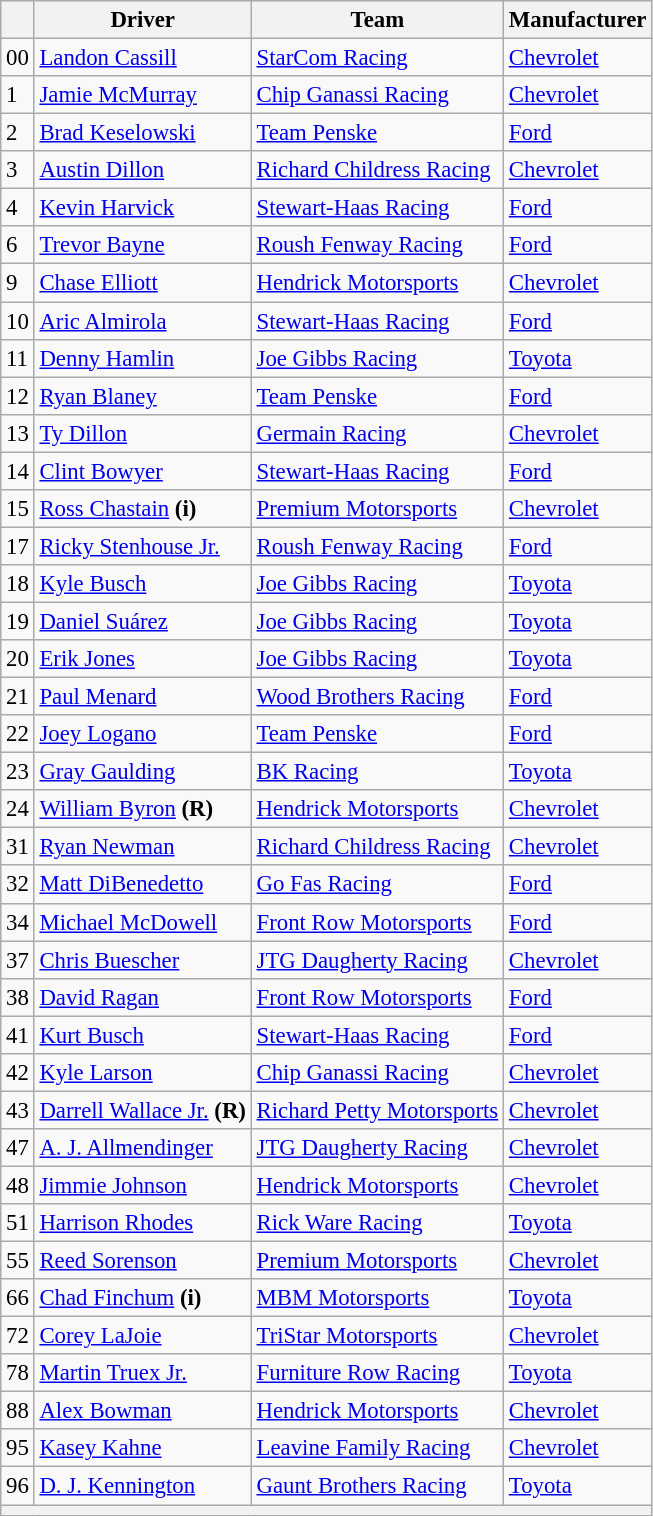<table class="wikitable" style="font-size:95%">
<tr>
<th></th>
<th>Driver</th>
<th>Team</th>
<th>Manufacturer</th>
</tr>
<tr>
<td>00</td>
<td><a href='#'>Landon Cassill</a></td>
<td><a href='#'>StarCom Racing</a></td>
<td><a href='#'>Chevrolet</a></td>
</tr>
<tr>
<td>1</td>
<td><a href='#'>Jamie McMurray</a></td>
<td><a href='#'>Chip Ganassi Racing</a></td>
<td><a href='#'>Chevrolet</a></td>
</tr>
<tr>
<td>2</td>
<td><a href='#'>Brad Keselowski</a></td>
<td><a href='#'>Team Penske</a></td>
<td><a href='#'>Ford</a></td>
</tr>
<tr>
<td>3</td>
<td><a href='#'>Austin Dillon</a></td>
<td><a href='#'>Richard Childress Racing</a></td>
<td><a href='#'>Chevrolet</a></td>
</tr>
<tr>
<td>4</td>
<td><a href='#'>Kevin Harvick</a></td>
<td><a href='#'>Stewart-Haas Racing</a></td>
<td><a href='#'>Ford</a></td>
</tr>
<tr>
<td>6</td>
<td><a href='#'>Trevor Bayne</a></td>
<td><a href='#'>Roush Fenway Racing</a></td>
<td><a href='#'>Ford</a></td>
</tr>
<tr>
<td>9</td>
<td><a href='#'>Chase Elliott</a></td>
<td><a href='#'>Hendrick Motorsports</a></td>
<td><a href='#'>Chevrolet</a></td>
</tr>
<tr>
<td>10</td>
<td><a href='#'>Aric Almirola</a></td>
<td><a href='#'>Stewart-Haas Racing</a></td>
<td><a href='#'>Ford</a></td>
</tr>
<tr>
<td>11</td>
<td><a href='#'>Denny Hamlin</a></td>
<td><a href='#'>Joe Gibbs Racing</a></td>
<td><a href='#'>Toyota</a></td>
</tr>
<tr>
<td>12</td>
<td><a href='#'>Ryan Blaney</a></td>
<td><a href='#'>Team Penske</a></td>
<td><a href='#'>Ford</a></td>
</tr>
<tr>
<td>13</td>
<td><a href='#'>Ty Dillon</a></td>
<td><a href='#'>Germain Racing</a></td>
<td><a href='#'>Chevrolet</a></td>
</tr>
<tr>
<td>14</td>
<td><a href='#'>Clint Bowyer</a></td>
<td><a href='#'>Stewart-Haas Racing</a></td>
<td><a href='#'>Ford</a></td>
</tr>
<tr>
<td>15</td>
<td><a href='#'>Ross Chastain</a> <strong>(i)</strong></td>
<td><a href='#'>Premium Motorsports</a></td>
<td><a href='#'>Chevrolet</a></td>
</tr>
<tr>
<td>17</td>
<td><a href='#'>Ricky Stenhouse Jr.</a></td>
<td><a href='#'>Roush Fenway Racing</a></td>
<td><a href='#'>Ford</a></td>
</tr>
<tr>
<td>18</td>
<td><a href='#'>Kyle Busch</a></td>
<td><a href='#'>Joe Gibbs Racing</a></td>
<td><a href='#'>Toyota</a></td>
</tr>
<tr>
<td>19</td>
<td><a href='#'>Daniel Suárez</a></td>
<td><a href='#'>Joe Gibbs Racing</a></td>
<td><a href='#'>Toyota</a></td>
</tr>
<tr>
<td>20</td>
<td><a href='#'>Erik Jones</a></td>
<td><a href='#'>Joe Gibbs Racing</a></td>
<td><a href='#'>Toyota</a></td>
</tr>
<tr>
<td>21</td>
<td><a href='#'>Paul Menard</a></td>
<td><a href='#'>Wood Brothers Racing</a></td>
<td><a href='#'>Ford</a></td>
</tr>
<tr>
<td>22</td>
<td><a href='#'>Joey Logano</a></td>
<td><a href='#'>Team Penske</a></td>
<td><a href='#'>Ford</a></td>
</tr>
<tr>
<td>23</td>
<td><a href='#'>Gray Gaulding</a></td>
<td><a href='#'>BK Racing</a></td>
<td><a href='#'>Toyota</a></td>
</tr>
<tr>
<td>24</td>
<td><a href='#'>William Byron</a> <strong>(R)</strong></td>
<td><a href='#'>Hendrick Motorsports</a></td>
<td><a href='#'>Chevrolet</a></td>
</tr>
<tr>
<td>31</td>
<td><a href='#'>Ryan Newman</a></td>
<td><a href='#'>Richard Childress Racing</a></td>
<td><a href='#'>Chevrolet</a></td>
</tr>
<tr>
<td>32</td>
<td><a href='#'>Matt DiBenedetto</a></td>
<td><a href='#'>Go Fas Racing</a></td>
<td><a href='#'>Ford</a></td>
</tr>
<tr>
<td>34</td>
<td><a href='#'>Michael McDowell</a></td>
<td><a href='#'>Front Row Motorsports</a></td>
<td><a href='#'>Ford</a></td>
</tr>
<tr>
<td>37</td>
<td><a href='#'>Chris Buescher</a></td>
<td><a href='#'>JTG Daugherty Racing</a></td>
<td><a href='#'>Chevrolet</a></td>
</tr>
<tr>
<td>38</td>
<td><a href='#'>David Ragan</a></td>
<td><a href='#'>Front Row Motorsports</a></td>
<td><a href='#'>Ford</a></td>
</tr>
<tr>
<td>41</td>
<td><a href='#'>Kurt Busch</a></td>
<td><a href='#'>Stewart-Haas Racing</a></td>
<td><a href='#'>Ford</a></td>
</tr>
<tr>
<td>42</td>
<td><a href='#'>Kyle Larson</a></td>
<td><a href='#'>Chip Ganassi Racing</a></td>
<td><a href='#'>Chevrolet</a></td>
</tr>
<tr>
<td>43</td>
<td><a href='#'>Darrell Wallace Jr.</a> <strong>(R)</strong></td>
<td><a href='#'>Richard Petty Motorsports</a></td>
<td><a href='#'>Chevrolet</a></td>
</tr>
<tr>
<td>47</td>
<td><a href='#'>A. J. Allmendinger</a></td>
<td><a href='#'>JTG Daugherty Racing</a></td>
<td><a href='#'>Chevrolet</a></td>
</tr>
<tr>
<td>48</td>
<td><a href='#'>Jimmie Johnson</a></td>
<td><a href='#'>Hendrick Motorsports</a></td>
<td><a href='#'>Chevrolet</a></td>
</tr>
<tr>
<td>51</td>
<td><a href='#'>Harrison Rhodes</a></td>
<td><a href='#'>Rick Ware Racing</a></td>
<td><a href='#'>Toyota</a></td>
</tr>
<tr>
<td>55</td>
<td><a href='#'>Reed Sorenson</a></td>
<td><a href='#'>Premium Motorsports</a></td>
<td><a href='#'>Chevrolet</a></td>
</tr>
<tr>
<td>66</td>
<td><a href='#'>Chad Finchum</a> <strong>(i)</strong></td>
<td><a href='#'>MBM Motorsports</a></td>
<td><a href='#'>Toyota</a></td>
</tr>
<tr>
<td>72</td>
<td><a href='#'>Corey LaJoie</a></td>
<td><a href='#'>TriStar Motorsports</a></td>
<td><a href='#'>Chevrolet</a></td>
</tr>
<tr>
<td>78</td>
<td><a href='#'>Martin Truex Jr.</a></td>
<td><a href='#'>Furniture Row Racing</a></td>
<td><a href='#'>Toyota</a></td>
</tr>
<tr>
<td>88</td>
<td><a href='#'>Alex Bowman</a></td>
<td><a href='#'>Hendrick Motorsports</a></td>
<td><a href='#'>Chevrolet</a></td>
</tr>
<tr>
<td>95</td>
<td><a href='#'>Kasey Kahne</a></td>
<td><a href='#'>Leavine Family Racing</a></td>
<td><a href='#'>Chevrolet</a></td>
</tr>
<tr>
<td>96</td>
<td><a href='#'>D. J. Kennington</a></td>
<td><a href='#'>Gaunt Brothers Racing</a></td>
<td><a href='#'>Toyota</a></td>
</tr>
<tr>
<th colspan="4"></th>
</tr>
</table>
